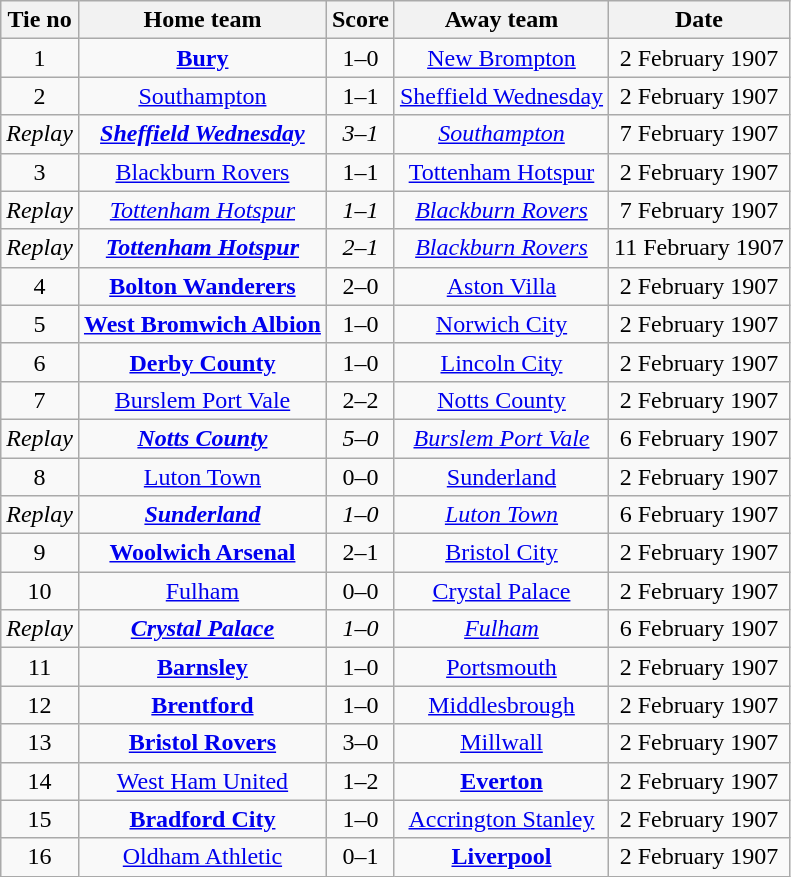<table class="wikitable" style="text-align: center">
<tr>
<th>Tie no</th>
<th>Home team</th>
<th>Score</th>
<th>Away team</th>
<th>Date</th>
</tr>
<tr>
<td>1</td>
<td><strong><a href='#'>Bury</a></strong></td>
<td>1–0</td>
<td><a href='#'>New Brompton</a></td>
<td>2 February 1907</td>
</tr>
<tr>
<td>2</td>
<td><a href='#'>Southampton</a></td>
<td>1–1</td>
<td><a href='#'>Sheffield Wednesday</a></td>
<td>2 February 1907</td>
</tr>
<tr>
<td><em>Replay</em></td>
<td><strong><em><a href='#'>Sheffield Wednesday</a></em></strong></td>
<td><em>3–1</em></td>
<td><em><a href='#'>Southampton</a></em></td>
<td>7 February 1907</td>
</tr>
<tr>
<td>3</td>
<td><a href='#'>Blackburn Rovers</a></td>
<td>1–1</td>
<td><a href='#'>Tottenham Hotspur</a></td>
<td>2 February 1907</td>
</tr>
<tr>
<td><em>Replay</em></td>
<td><em><a href='#'>Tottenham Hotspur</a></em></td>
<td><em>1–1</em></td>
<td><em><a href='#'>Blackburn Rovers</a></em></td>
<td>7 February 1907</td>
</tr>
<tr>
<td><em>Replay</em></td>
<td><strong><em><a href='#'>Tottenham Hotspur</a></em></strong></td>
<td><em>2–1</em></td>
<td><em><a href='#'>Blackburn Rovers</a></em></td>
<td>11 February 1907</td>
</tr>
<tr>
<td>4</td>
<td><strong><a href='#'>Bolton Wanderers</a></strong></td>
<td>2–0</td>
<td><a href='#'>Aston Villa</a></td>
<td>2 February 1907</td>
</tr>
<tr>
<td>5</td>
<td><strong><a href='#'>West Bromwich Albion</a></strong></td>
<td>1–0</td>
<td><a href='#'>Norwich City</a></td>
<td>2 February 1907</td>
</tr>
<tr>
<td>6</td>
<td><strong><a href='#'>Derby County</a></strong></td>
<td>1–0</td>
<td><a href='#'>Lincoln City</a></td>
<td>2 February 1907</td>
</tr>
<tr>
<td>7</td>
<td><a href='#'>Burslem Port Vale</a></td>
<td>2–2</td>
<td><a href='#'>Notts County</a></td>
<td>2 February 1907</td>
</tr>
<tr>
<td><em>Replay</em></td>
<td><strong><em><a href='#'>Notts County</a></em></strong></td>
<td><em>5–0</em></td>
<td><em><a href='#'>Burslem Port Vale</a></em></td>
<td>6 February 1907</td>
</tr>
<tr>
<td>8</td>
<td><a href='#'>Luton Town</a></td>
<td>0–0</td>
<td><a href='#'>Sunderland</a></td>
<td>2 February 1907</td>
</tr>
<tr>
<td><em>Replay</em></td>
<td><strong><em><a href='#'>Sunderland</a></em></strong></td>
<td><em>1–0</em></td>
<td><em><a href='#'>Luton Town</a></em></td>
<td>6 February 1907</td>
</tr>
<tr>
<td>9</td>
<td><strong><a href='#'>Woolwich Arsenal</a></strong></td>
<td>2–1</td>
<td><a href='#'>Bristol City</a></td>
<td>2 February 1907</td>
</tr>
<tr>
<td>10</td>
<td><a href='#'>Fulham</a></td>
<td>0–0</td>
<td><a href='#'>Crystal Palace</a></td>
<td>2 February 1907</td>
</tr>
<tr>
<td><em>Replay</em></td>
<td><strong><em><a href='#'>Crystal Palace</a></em></strong></td>
<td><em>1–0</em></td>
<td><em><a href='#'>Fulham</a></em></td>
<td>6 February 1907</td>
</tr>
<tr>
<td>11</td>
<td><strong><a href='#'>Barnsley</a></strong></td>
<td>1–0</td>
<td><a href='#'>Portsmouth</a></td>
<td>2 February 1907</td>
</tr>
<tr>
<td>12</td>
<td><strong><a href='#'>Brentford</a></strong></td>
<td>1–0</td>
<td><a href='#'>Middlesbrough</a></td>
<td>2 February 1907</td>
</tr>
<tr>
<td>13</td>
<td><strong><a href='#'>Bristol Rovers</a></strong></td>
<td>3–0</td>
<td><a href='#'>Millwall</a></td>
<td>2 February 1907</td>
</tr>
<tr>
<td>14</td>
<td><a href='#'>West Ham United</a></td>
<td>1–2</td>
<td><strong><a href='#'>Everton</a></strong></td>
<td>2 February 1907</td>
</tr>
<tr>
<td>15</td>
<td><strong><a href='#'>Bradford City</a></strong></td>
<td>1–0</td>
<td><a href='#'>Accrington Stanley</a></td>
<td>2 February 1907</td>
</tr>
<tr>
<td>16</td>
<td><a href='#'>Oldham Athletic</a></td>
<td>0–1</td>
<td><strong><a href='#'>Liverpool</a></strong></td>
<td>2 February 1907</td>
</tr>
</table>
